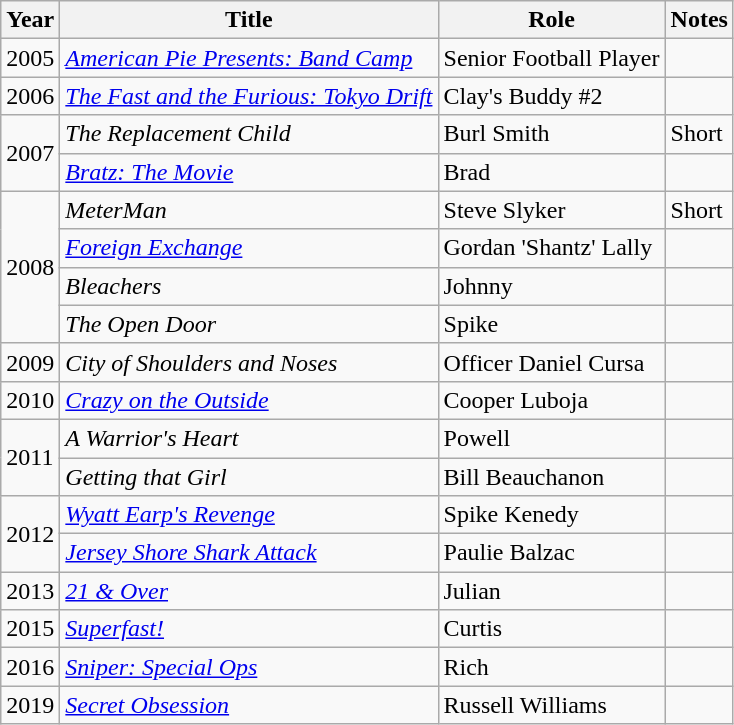<table class="wikitable sortable">
<tr>
<th>Year</th>
<th>Title</th>
<th>Role</th>
<th class="unsortable">Notes</th>
</tr>
<tr>
<td>2005</td>
<td><em><a href='#'>American Pie Presents: Band Camp</a></em></td>
<td>Senior Football Player</td>
<td></td>
</tr>
<tr>
<td>2006</td>
<td><em><a href='#'>The Fast and the Furious: Tokyo Drift</a></em></td>
<td>Clay's Buddy #2</td>
<td></td>
</tr>
<tr>
<td rowspan=2>2007</td>
<td><em>The Replacement Child</em></td>
<td>Burl Smith</td>
<td>Short</td>
</tr>
<tr>
<td><em><a href='#'>Bratz: The Movie</a></em></td>
<td>Brad</td>
<td></td>
</tr>
<tr>
<td rowspan=4>2008</td>
<td><em>MeterMan</em></td>
<td>Steve Slyker</td>
<td>Short</td>
</tr>
<tr>
<td><em><a href='#'>Foreign Exchange</a></em></td>
<td>Gordan 'Shantz' Lally</td>
<td></td>
</tr>
<tr>
<td><em>Bleachers</em></td>
<td>Johnny</td>
<td></td>
</tr>
<tr>
<td><em>The Open Door</em></td>
<td>Spike</td>
<td></td>
</tr>
<tr>
<td>2009</td>
<td><em>City of Shoulders and Noses</em></td>
<td>Officer Daniel Cursa</td>
<td></td>
</tr>
<tr>
<td>2010</td>
<td><em><a href='#'>Crazy on the Outside</a></em></td>
<td>Cooper Luboja</td>
<td></td>
</tr>
<tr>
<td rowspan=2>2011</td>
<td><em>A Warrior's Heart</em></td>
<td>Powell</td>
<td></td>
</tr>
<tr>
<td><em>Getting that Girl</em></td>
<td>Bill Beauchanon</td>
<td></td>
</tr>
<tr>
<td rowspan=2>2012</td>
<td><em><a href='#'>Wyatt Earp's Revenge</a></em></td>
<td>Spike Kenedy</td>
<td></td>
</tr>
<tr>
<td><em><a href='#'>Jersey Shore Shark Attack</a></em></td>
<td>Paulie Balzac</td>
<td></td>
</tr>
<tr>
<td>2013</td>
<td><em><a href='#'>21 & Over</a></em></td>
<td>Julian</td>
<td></td>
</tr>
<tr>
<td>2015</td>
<td><em><a href='#'>Superfast!</a></em></td>
<td>Curtis</td>
<td></td>
</tr>
<tr>
<td>2016</td>
<td><em><a href='#'>Sniper: Special Ops</a></em></td>
<td>Rich</td>
<td></td>
</tr>
<tr>
<td>2019</td>
<td><em><a href='#'>Secret Obsession</a></em></td>
<td>Russell Williams</td>
<td></td>
</tr>
</table>
